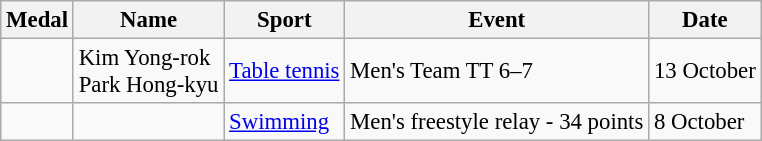<table class="wikitable sortable" style="font-size:95%">
<tr>
<th>Medal</th>
<th>Name</th>
<th>Sport</th>
<th>Event</th>
<th>Date</th>
</tr>
<tr>
<td></td>
<td>Kim Yong-rok<br>Park Hong-kyu</td>
<td><a href='#'>Table tennis</a></td>
<td>Men's Team TT 6–7</td>
<td>13 October</td>
</tr>
<tr>
<td></td>
<td></td>
<td><a href='#'>Swimming</a></td>
<td>Men's  freestyle relay - 34 points</td>
<td>8 October</td>
</tr>
</table>
